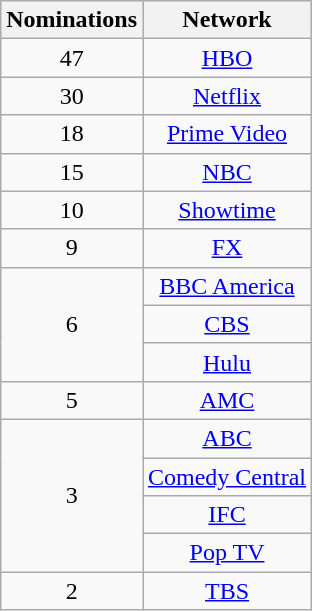<table class="wikitable sortable" style="text-align: center; max-width:20em">
<tr>
<th scope="col">Nominations</th>
<th scope="col">Network</th>
</tr>
<tr>
<td scope="row">47</td>
<td><a href='#'>HBO</a></td>
</tr>
<tr>
<td scope="row">30</td>
<td><a href='#'>Netflix</a></td>
</tr>
<tr>
<td scope="row">18</td>
<td><a href='#'>Prime Video</a></td>
</tr>
<tr>
<td scope="row">15</td>
<td><a href='#'>NBC</a></td>
</tr>
<tr>
<td scope="row">10</td>
<td><a href='#'>Showtime</a></td>
</tr>
<tr>
<td scope="row">9</td>
<td><a href='#'>FX</a></td>
</tr>
<tr>
<td scope="row" rowspan="3">6</td>
<td><a href='#'>BBC America</a></td>
</tr>
<tr>
<td><a href='#'>CBS</a></td>
</tr>
<tr>
<td><a href='#'>Hulu</a></td>
</tr>
<tr>
<td scope="row">5</td>
<td><a href='#'>AMC</a></td>
</tr>
<tr>
<td scope="row" rowspan="4">3</td>
<td><a href='#'>ABC</a></td>
</tr>
<tr>
<td><a href='#'>Comedy Central</a></td>
</tr>
<tr>
<td><a href='#'>IFC</a></td>
</tr>
<tr>
<td><a href='#'>Pop TV</a></td>
</tr>
<tr>
<td scope="row">2</td>
<td><a href='#'>TBS</a></td>
</tr>
</table>
